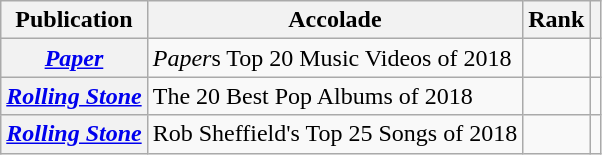<table class="wikitable plainrowheaders">
<tr>
<th>Publication</th>
<th>Accolade</th>
<th>Rank</th>
<th class="unsortable"></th>
</tr>
<tr>
<th scope="row"><em><a href='#'>Paper</a></em></th>
<td><em>Paper</em>s Top 20 Music Videos of 2018</td>
<td></td>
<td></td>
</tr>
<tr>
<th scope="row"><em><a href='#'>Rolling Stone</a></em></th>
<td>The 20 Best Pop Albums of 2018</td>
<td></td>
<td></td>
</tr>
<tr>
<th scope="row"><em><a href='#'>Rolling Stone</a></em></th>
<td>Rob Sheffield's Top 25 Songs of 2018</td>
<td></td>
<td></td>
</tr>
</table>
